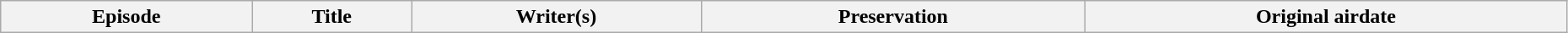<table class="wikitable plainrowheaders" style="width:98%;">
<tr>
<th>Episode</th>
<th>Title</th>
<th>Writer(s)</th>
<th>Preservation</th>
<th>Original airdate<br>



























</th>
</tr>
</table>
